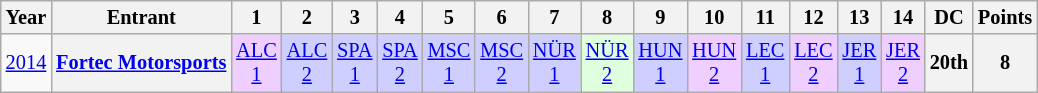<table class="wikitable" style="text-align:center; font-size:85%">
<tr>
<th>Year</th>
<th>Entrant</th>
<th>1</th>
<th>2</th>
<th>3</th>
<th>4</th>
<th>5</th>
<th>6</th>
<th>7</th>
<th>8</th>
<th>9</th>
<th>10</th>
<th>11</th>
<th>12</th>
<th>13</th>
<th>14</th>
<th>DC</th>
<th>Points</th>
</tr>
<tr>
<td><a href='#'>2014</a></td>
<th nowrap><a href='#'>Fortec Motorsports</a></th>
<td style="background:#efcfff;"><a href='#'>ALC<br>1</a><br></td>
<td style="background:#cfcfff;"><a href='#'>ALC<br>2</a><br></td>
<td style="background:#cfcfff;"><a href='#'>SPA<br>1</a><br></td>
<td style="background:#cfcfff;"><a href='#'>SPA<br>2</a><br></td>
<td style="background:#cfcfff;"><a href='#'>MSC<br>1</a><br></td>
<td style="background:#cfcfff;"><a href='#'>MSC<br>2</a><br></td>
<td style="background:#cfcfff;"><a href='#'>NÜR<br>1</a><br></td>
<td style="background:#dfffdf;"><a href='#'>NÜR<br>2</a><br></td>
<td style="background:#cfcfff;"><a href='#'>HUN<br>1</a><br></td>
<td style="background:#efcfff;"><a href='#'>HUN<br>2</a><br></td>
<td style="background:#cfcfff;"><a href='#'>LEC<br>1</a><br></td>
<td style="background:#efcfff;"><a href='#'>LEC<br>2</a><br></td>
<td style="background:#cfcfff;"><a href='#'>JER<br>1</a><br></td>
<td style="background:#efcfff;"><a href='#'>JER<br>2</a><br></td>
<th>20th</th>
<th>8</th>
</tr>
</table>
